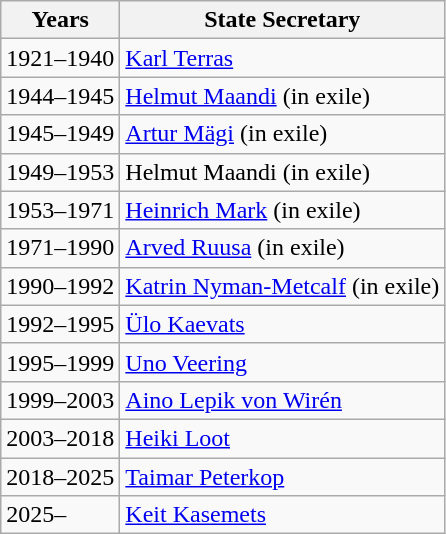<table class=wikitable>
<tr>
<th>Years</th>
<th>State Secretary</th>
</tr>
<tr>
<td>1921–1940</td>
<td><a href='#'>Karl Terras</a></td>
</tr>
<tr>
<td>1944–1945</td>
<td><a href='#'>Helmut Maandi</a> (in exile)</td>
</tr>
<tr>
<td>1945–1949</td>
<td><a href='#'>Artur Mägi</a> (in exile)</td>
</tr>
<tr>
<td>1949–1953</td>
<td>Helmut Maandi (in exile)</td>
</tr>
<tr>
<td>1953–1971</td>
<td><a href='#'>Heinrich Mark</a> (in exile)</td>
</tr>
<tr>
<td>1971–1990</td>
<td><a href='#'>Arved Ruusa</a> (in exile)</td>
</tr>
<tr>
<td>1990–1992</td>
<td><a href='#'>Katrin Nyman-Metcalf</a> (in exile)</td>
</tr>
<tr>
<td>1992–1995</td>
<td><a href='#'>Ülo Kaevats</a></td>
</tr>
<tr>
<td>1995–1999</td>
<td><a href='#'>Uno Veering</a></td>
</tr>
<tr>
<td>1999–2003</td>
<td><a href='#'>Aino Lepik von Wirén</a></td>
</tr>
<tr>
<td>2003–2018</td>
<td><a href='#'>Heiki Loot</a></td>
</tr>
<tr>
<td>2018–2025</td>
<td><a href='#'>Taimar Peterkop</a></td>
</tr>
<tr>
<td>2025–</td>
<td><a href='#'>Keit Kasemets</a></td>
</tr>
</table>
